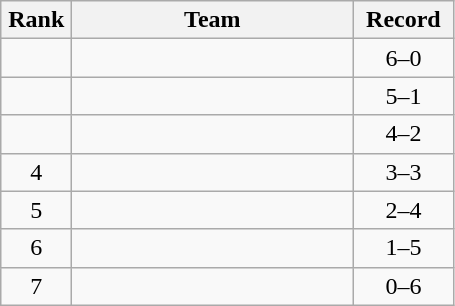<table class="wikitable" style="text-align: center;">
<tr>
<th width=40>Rank</th>
<th width=180>Team</th>
<th width=60>Record</th>
</tr>
<tr>
<td></td>
<td align=left></td>
<td>6–0</td>
</tr>
<tr>
<td></td>
<td align=left></td>
<td>5–1</td>
</tr>
<tr>
<td></td>
<td align=left></td>
<td>4–2</td>
</tr>
<tr>
<td>4</td>
<td align=left></td>
<td>3–3</td>
</tr>
<tr>
<td>5</td>
<td align=left></td>
<td>2–4</td>
</tr>
<tr>
<td>6</td>
<td align=left></td>
<td>1–5</td>
</tr>
<tr>
<td>7</td>
<td align=left></td>
<td>0–6</td>
</tr>
</table>
